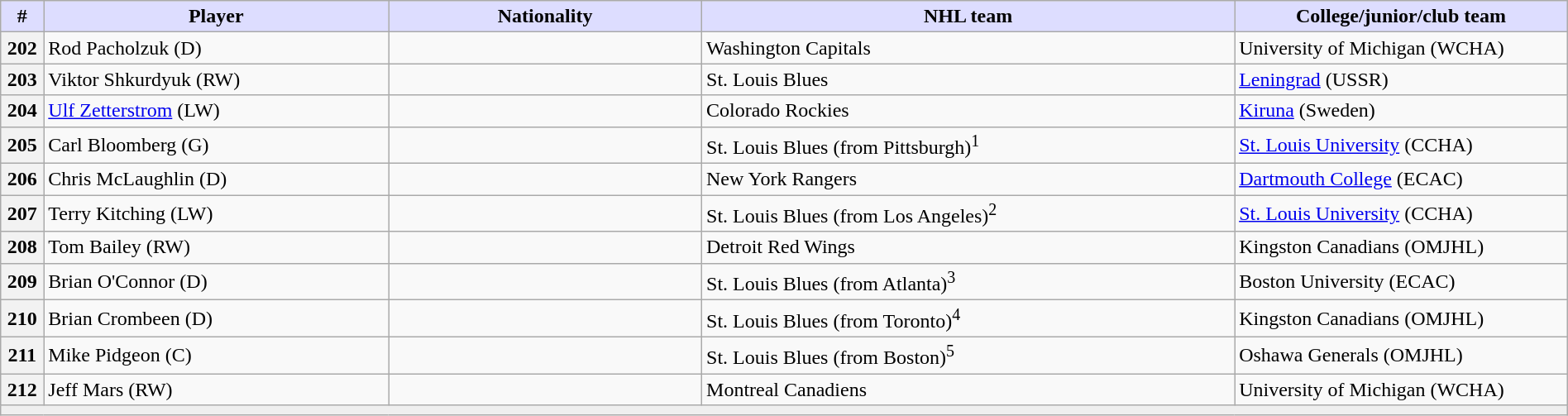<table class="wikitable" style="width: 100%">
<tr>
<th style="background:#ddf; width:2.75%;">#</th>
<th style="background:#ddf; width:22.0%;">Player</th>
<th style="background:#ddf; width:20.0%;">Nationality</th>
<th style="background:#ddf; width:34.0%;">NHL team</th>
<th style="background:#ddf; width:100.0%;">College/junior/club team</th>
</tr>
<tr>
<th>202</th>
<td>Rod Pacholzuk (D)</td>
<td></td>
<td>Washington Capitals</td>
<td>University of Michigan (WCHA)</td>
</tr>
<tr>
<th>203</th>
<td>Viktor Shkurdyuk (RW)</td>
<td></td>
<td>St. Louis Blues</td>
<td><a href='#'>Leningrad</a> (USSR)</td>
</tr>
<tr>
<th>204</th>
<td><a href='#'>Ulf Zetterstrom</a> (LW)</td>
<td></td>
<td>Colorado Rockies</td>
<td><a href='#'>Kiruna</a> (Sweden)</td>
</tr>
<tr>
<th>205</th>
<td>Carl Bloomberg (G)</td>
<td></td>
<td>St. Louis Blues (from Pittsburgh)<sup>1</sup></td>
<td><a href='#'>St. Louis University</a> (CCHA)</td>
</tr>
<tr>
<th>206</th>
<td>Chris McLaughlin (D)</td>
<td></td>
<td>New York Rangers</td>
<td><a href='#'>Dartmouth College</a> (ECAC)</td>
</tr>
<tr>
<th>207</th>
<td>Terry Kitching (LW)</td>
<td></td>
<td>St. Louis Blues (from Los Angeles)<sup>2</sup></td>
<td><a href='#'>St. Louis University</a> (CCHA)</td>
</tr>
<tr>
<th>208</th>
<td>Tom Bailey (RW)</td>
<td></td>
<td>Detroit Red Wings</td>
<td>Kingston Canadians (OMJHL)</td>
</tr>
<tr>
<th>209</th>
<td>Brian O'Connor (D)</td>
<td></td>
<td>St. Louis Blues (from Atlanta)<sup>3</sup></td>
<td>Boston University (ECAC)</td>
</tr>
<tr>
<th>210</th>
<td>Brian Crombeen (D)</td>
<td></td>
<td>St. Louis Blues (from Toronto)<sup>4</sup></td>
<td>Kingston Canadians (OMJHL)</td>
</tr>
<tr>
<th>211</th>
<td>Mike Pidgeon (C)</td>
<td></td>
<td>St. Louis Blues (from Boston)<sup>5</sup></td>
<td>Oshawa Generals (OMJHL)</td>
</tr>
<tr>
<th>212</th>
<td>Jeff Mars (RW)</td>
<td></td>
<td>Montreal Canadiens</td>
<td>University of Michigan (WCHA)</td>
</tr>
<tr>
<td align=center colspan="6" bgcolor="#efefef"></td>
</tr>
</table>
